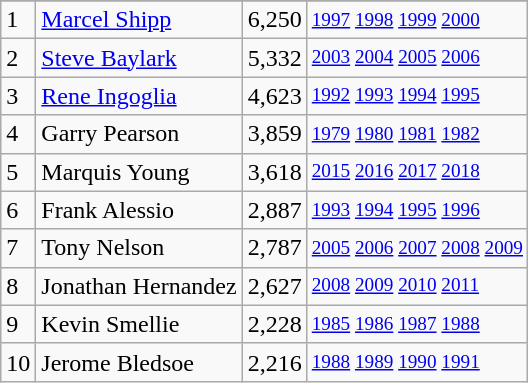<table class="wikitable">
<tr>
</tr>
<tr>
<td>1</td>
<td><a href='#'>Marcel Shipp</a></td>
<td>6,250</td>
<td style="font-size:80%;"><a href='#'>1997</a> <a href='#'>1998</a> <a href='#'>1999</a> <a href='#'>2000</a></td>
</tr>
<tr>
<td>2</td>
<td><a href='#'>Steve Baylark</a></td>
<td>5,332</td>
<td style="font-size:80%;"><a href='#'>2003</a> <a href='#'>2004</a> <a href='#'>2005</a> <a href='#'>2006</a></td>
</tr>
<tr>
<td>3</td>
<td><a href='#'>Rene Ingoglia</a></td>
<td>4,623</td>
<td style="font-size:80%;"><a href='#'>1992</a> <a href='#'>1993</a> <a href='#'>1994</a> <a href='#'>1995</a></td>
</tr>
<tr>
<td>4</td>
<td>Garry Pearson</td>
<td>3,859</td>
<td style="font-size:80%;"><a href='#'>1979</a> <a href='#'>1980</a> <a href='#'>1981</a> <a href='#'>1982</a></td>
</tr>
<tr>
<td>5</td>
<td>Marquis Young</td>
<td>3,618</td>
<td style="font-size:80%;"><a href='#'>2015</a> <a href='#'>2016</a> <a href='#'>2017</a> <a href='#'>2018</a></td>
</tr>
<tr>
<td>6</td>
<td>Frank Alessio</td>
<td>2,887</td>
<td style="font-size:80%;"><a href='#'>1993</a> <a href='#'>1994</a> <a href='#'>1995</a> <a href='#'>1996</a></td>
</tr>
<tr>
<td>7</td>
<td>Tony Nelson</td>
<td>2,787</td>
<td style="font-size:80%;"><a href='#'>2005</a> <a href='#'>2006</a> <a href='#'>2007</a> <a href='#'>2008</a> <a href='#'>2009</a></td>
</tr>
<tr>
<td>8</td>
<td>Jonathan Hernandez</td>
<td>2,627</td>
<td style="font-size:80%;"><a href='#'>2008</a> <a href='#'>2009</a> <a href='#'>2010</a> <a href='#'>2011</a></td>
</tr>
<tr>
<td>9</td>
<td>Kevin Smellie</td>
<td>2,228</td>
<td style="font-size:80%;"><a href='#'>1985</a> <a href='#'>1986</a> <a href='#'>1987</a> <a href='#'>1988</a></td>
</tr>
<tr>
<td>10</td>
<td>Jerome Bledsoe</td>
<td>2,216</td>
<td style="font-size:80%;"><a href='#'>1988</a> <a href='#'>1989</a> <a href='#'>1990</a> <a href='#'>1991</a></td>
</tr>
</table>
